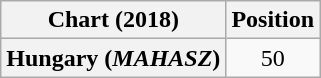<table class="wikitable sortable plainrowheaders" style="text-align:center">
<tr>
<th scope="col">Chart (2018)</th>
<th scope="col">Position</th>
</tr>
<tr>
<th scope="row">Hungary (<em>MAHASZ</em>)</th>
<td>50</td>
</tr>
</table>
